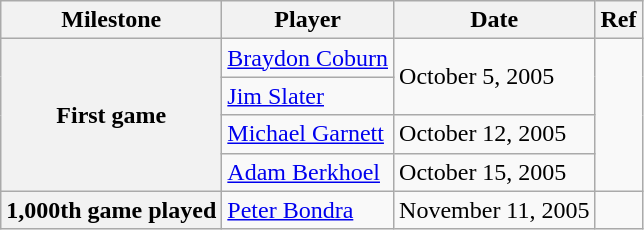<table class="wikitable">
<tr>
<th scope="col">Milestone</th>
<th scope="col">Player</th>
<th scope="col">Date</th>
<th scope="col">Ref</th>
</tr>
<tr>
<th rowspan=4>First game</th>
<td><a href='#'>Braydon Coburn</a></td>
<td rowspan=2>October 5, 2005</td>
<td rowspan=4></td>
</tr>
<tr>
<td><a href='#'>Jim Slater</a></td>
</tr>
<tr>
<td><a href='#'>Michael Garnett</a></td>
<td>October 12, 2005</td>
</tr>
<tr>
<td><a href='#'>Adam Berkhoel</a></td>
<td>October 15, 2005</td>
</tr>
<tr>
<th>1,000th game played</th>
<td><a href='#'>Peter Bondra</a></td>
<td>November 11, 2005</td>
<td></td>
</tr>
</table>
